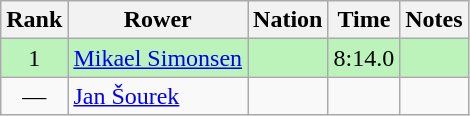<table class="wikitable sortable" style="text-align:center">
<tr>
<th>Rank</th>
<th>Rower</th>
<th>Nation</th>
<th>Time</th>
<th>Notes</th>
</tr>
<tr bgcolor=bbf3bb>
<td>1</td>
<td align=left><a href='#'>Mikael Simonsen</a></td>
<td align=left></td>
<td>8:14.0</td>
<td></td>
</tr>
<tr>
<td data-sort-value=2>—</td>
<td align=left><a href='#'>Jan Šourek</a></td>
<td align=left></td>
<td data-sort-value=9:99.9></td>
<td></td>
</tr>
</table>
